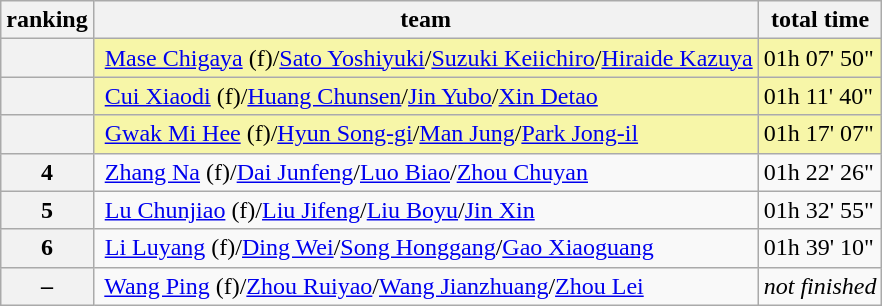<table class="wikitable">
<tr>
<th>ranking</th>
<th>team</th>
<th>total time</th>
</tr>
<tr>
<th bgcolor="gold"></th>
<td bgcolor="#F7F6A8"> <a href='#'>Mase Chigaya</a> (f)/<a href='#'>Sato Yoshiyuki</a>/<a href='#'>Suzuki Keiichiro</a>/<a href='#'>Hiraide Kazuya</a></td>
<td bgcolor="#F7F6A8">01h 07' 50"</td>
</tr>
<tr>
<th bgcolor="silver"></th>
<td bgcolor="#F7F6A8"> <a href='#'>Cui Xiaodi</a> (f)/<a href='#'>Huang Chunsen</a>/<a href='#'>Jin Yubo</a>/<a href='#'>Xin Detao</a></td>
<td bgcolor="#F7F6A8">01h 11' 40"</td>
</tr>
<tr>
<th bgcolor="#cc9966"></th>
<td bgcolor="#F7F6A8"> <a href='#'>Gwak Mi Hee</a> (f)/<a href='#'>Hyun Song-gi</a>/<a href='#'>Man Jung</a>/<a href='#'>Park Jong-il</a></td>
<td bgcolor="#F7F6A8">01h 17' 07"</td>
</tr>
<tr>
<th>4</th>
<td> <a href='#'>Zhang Na</a> (f)/<a href='#'>Dai Junfeng</a>/<a href='#'>Luo Biao</a>/<a href='#'>Zhou Chuyan</a></td>
<td>01h 22' 26"</td>
</tr>
<tr>
<th>5</th>
<td> <a href='#'>Lu Chunjiao</a> (f)/<a href='#'>Liu Jifeng</a>/<a href='#'>Liu Boyu</a>/<a href='#'>Jin Xin</a></td>
<td>01h 32' 55"</td>
</tr>
<tr>
<th>6</th>
<td> <a href='#'>Li Luyang</a> (f)/<a href='#'>Ding Wei</a>/<a href='#'>Song Honggang</a>/<a href='#'>Gao Xiaoguang</a></td>
<td>01h 39' 10"</td>
</tr>
<tr>
<th>–</th>
<td> <a href='#'>Wang Ping</a> (f)/<a href='#'>Zhou Ruiyao</a>/<a href='#'>Wang Jianzhuang</a>/<a href='#'>Zhou Lei</a></td>
<td><em>not finished</em></td>
</tr>
</table>
